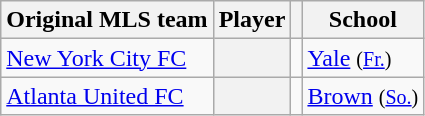<table class="wikitable sortable plainrowheaders" style="text-align:left">
<tr>
<th scope="col">Original MLS team</th>
<th scope="col">Player</th>
<th scope="col"></th>
<th scope="col">School</th>
</tr>
<tr>
<td><a href='#'>New York City FC</a></td>
<th scope="row"></th>
<td></td>
<td><a href='#'>Yale</a> <small>(<a href='#'>Fr.</a>)</small></td>
</tr>
<tr>
<td><a href='#'>Atlanta United FC</a></td>
<th scope="row"></th>
<td></td>
<td><a href='#'>Brown</a> <small>(<a href='#'>So.</a>)</small></td>
</tr>
</table>
